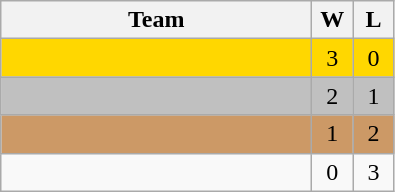<table class="wikitable" style="text-align:center;">
<tr>
<th width=200px>Team</th>
<th width=20px>W</th>
<th width=20px>L</th>
</tr>
<tr bgcolor="gold">
<td align=left></td>
<td>3</td>
<td>0</td>
</tr>
<tr bgcolor="silver">
<td align=left></td>
<td>2</td>
<td>1</td>
</tr>
<tr bgcolor="CC9966">
<td align=left></td>
<td>1</td>
<td>2</td>
</tr>
<tr>
<td align=left></td>
<td>0</td>
<td>3</td>
</tr>
</table>
